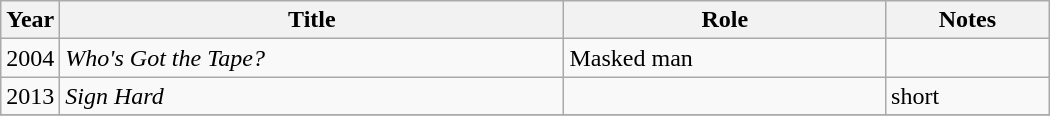<table class="wikitable" style="width:700px">
<tr>
<th width=10>Year</th>
<th>Title</th>
<th>Role</th>
<th>Notes</th>
</tr>
<tr>
<td>2004</td>
<td><em>Who's Got the Tape?</em></td>
<td>Masked man</td>
<td></td>
</tr>
<tr>
<td>2013</td>
<td><em>Sign Hard</em></td>
<td></td>
<td>short</td>
</tr>
<tr>
</tr>
</table>
